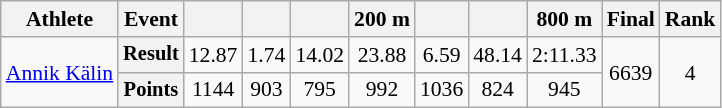<table class="wikitable" style="text-align:center; font-size:90%">
<tr>
<th>Athlete</th>
<th>Event</th>
<th></th>
<th></th>
<th></th>
<th>200 m</th>
<th></th>
<th></th>
<th>800 m</th>
<th>Final</th>
<th>Rank</th>
</tr>
<tr>
<td rowspan=2 align=left><a href='#'>Annik Kälin</a></td>
<th style=font-size:95%>Result</th>
<td>12.87</td>
<td>1.74</td>
<td>14.02</td>
<td>23.88</td>
<td>6.59</td>
<td>48.14</td>
<td>2:11.33</td>
<td rowspan="2">6639</td>
<td rowspan="2">4</td>
</tr>
<tr>
<th style=font-size:95%>Points</th>
<td>1144</td>
<td>903</td>
<td>795</td>
<td>992</td>
<td>1036</td>
<td>824</td>
<td>945</td>
</tr>
</table>
